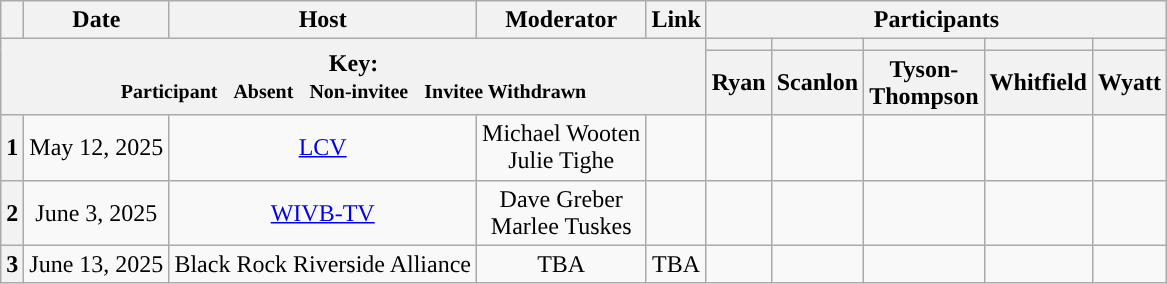<table class="wikitable" style="text-align:center;">
<tr>
<th scope="col"></th>
<th scope="col">Date</th>
<th scope="col">Host</th>
<th scope="col">Moderator</th>
<th scope="col">Link</th>
<th scope="col" colspan="10">Participants</th>
</tr>
<tr>
<th colspan="5" rowspan="2">Key:<br> <small>Participant  </small>  <small>Absent  </small>  <small>Non-invitee  </small>  <small>Invitee  Withdrawn</small></th>
<th scope="col" style="background:"></th>
<th scope="col" style="background:"></th>
<th scope="col" style="background:"></th>
<th scope="col" style="background:"></th>
<th scope="col" style="background:"></th>
</tr>
<tr>
<th scope="col">Ryan</th>
<th scope="col">Scanlon</th>
<th scope="col">Tyson-<br>Thompson</th>
<th scope="col">Whitfield</th>
<th scope="col">Wyatt</th>
</tr>
<tr>
<th scope="row">1</th>
<td style="white-space:nowrap;">May 12, 2025</td>
<td style="white-space:nowrap;"><a href='#'>LCV</a></td>
<td style="white-space:nowrap;">Michael Wooten<br>Julie Tighe</td>
<td style="white-space:nowrap;"></td>
<td></td>
<td></td>
<td></td>
<td></td>
<td></td>
</tr>
<tr>
<th scope="row">2</th>
<td style="white-space:nowrap;">June 3, 2025</td>
<td style="white-space:nowrap;"><a href='#'>WIVB-TV</a></td>
<td style="white-space:nowrap;">Dave Greber<br>Marlee Tuskes</td>
<td style="white-space:nowrap;"></td>
<td></td>
<td></td>
<td></td>
<td></td>
<td></td>
</tr>
<tr>
<th scope="row">3</th>
<td style="white-space:nowrap;">June 13, 2025</td>
<td style="white-space:nowrap;">Black Rock Riverside Alliance</td>
<td style="white-space:nowrap;">TBA</td>
<td style="white-space:nowrap;">TBA</td>
<td></td>
<td></td>
<td></td>
<td></td>
<td></td>
</tr>
</table>
